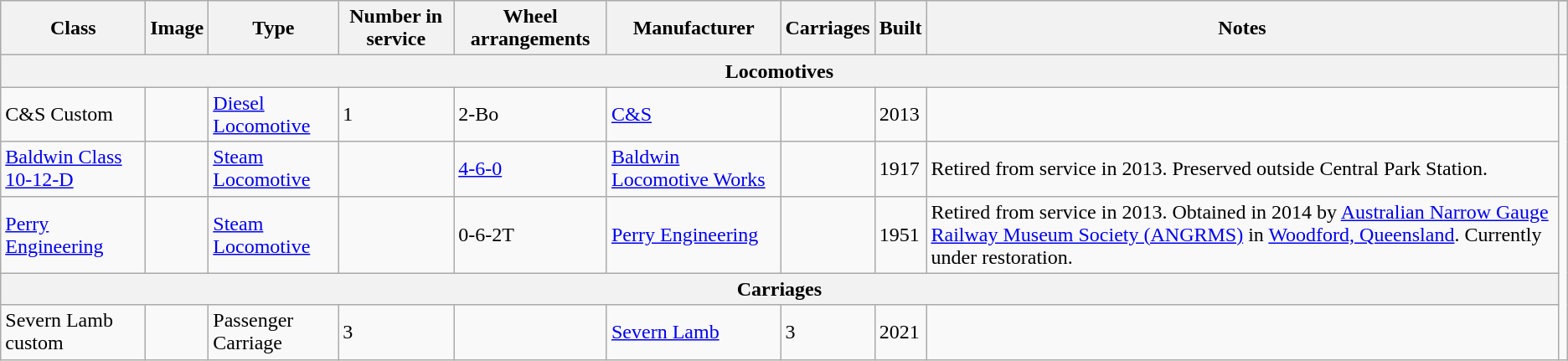<table class="wikitable">
<tr>
<th rowspan="2">Class</th>
<th rowspan="2">Image</th>
<th rowspan="2">Type</th>
<th rowspan="2">Number in service</th>
<th rowspan="2">Wheel arrangements</th>
<th rowspan="2">Manufacturer</th>
<th rowspan="2">Carriages</th>
<th rowspan="2">Built</th>
<th rowspan="2">Notes</th>
</tr>
<tr bgcolor=#f9f9f9>
<th></th>
</tr>
<tr>
<th colspan=9>Locomotives</th>
</tr>
<tr>
<td>C&S Custom</td>
<td></td>
<td><a href='#'>Diesel Locomotive</a></td>
<td>1</td>
<td>2-Bo</td>
<td><a href='#'>C&S</a></td>
<td></td>
<td>2013</td>
<td></td>
</tr>
<tr>
<td><a href='#'>Baldwin Class 10-12-D</a></td>
<td></td>
<td rowspan="1"><a href='#'>Steam Locomotive</a></td>
<td></td>
<td><a href='#'>4-6-0</a></td>
<td><a href='#'>Baldwin Locomotive Works</a></td>
<td></td>
<td>1917</td>
<td>Retired from service in 2013. Preserved outside Central Park Station.</td>
</tr>
<tr>
<td><a href='#'>Perry Engineering</a></td>
<td></td>
<td rowspan="1"><a href='#'>Steam Locomotive</a></td>
<td></td>
<td>0-6-2T</td>
<td><a href='#'>Perry Engineering</a></td>
<td></td>
<td>1951</td>
<td>Retired from service in 2013. Obtained in 2014 by <a href='#'>Australian Narrow Gauge Railway Museum Society (ANGRMS)</a> in <a href='#'>Woodford, Queensland</a>. Currently under restoration.</td>
</tr>
<tr>
<th colspan=9>Carriages</th>
</tr>
<tr>
<td>Severn Lamb custom</td>
<td></td>
<td>Passenger Carriage</td>
<td>3</td>
<td></td>
<td><a href='#'>Severn Lamb</a></td>
<td>3</td>
<td>2021</td>
<td></td>
</tr>
</table>
